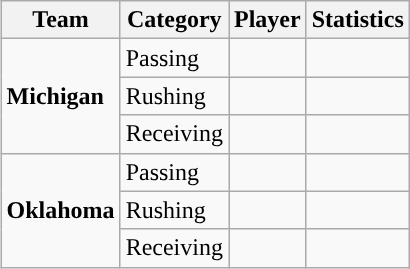<table class="wikitable" style="float: right;">
<tr>
<th>Team</th>
<th>Category</th>
<th>Player</th>
<th>Statistics</th>
</tr>
<tr>
<td rowspan=3><strong>Michigan</strong></td>
<td>Passing</td>
<td></td>
<td></td>
</tr>
<tr>
<td>Rushing</td>
<td></td>
<td></td>
</tr>
<tr>
<td>Receiving</td>
<td></td>
<td></td>
</tr>
<tr>
<td rowspan=3><strong>Oklahoma</strong></td>
<td>Passing</td>
<td></td>
<td></td>
</tr>
<tr>
<td>Rushing</td>
<td></td>
<td></td>
</tr>
<tr>
<td>Receiving</td>
<td></td>
<td></td>
</tr>
</table>
